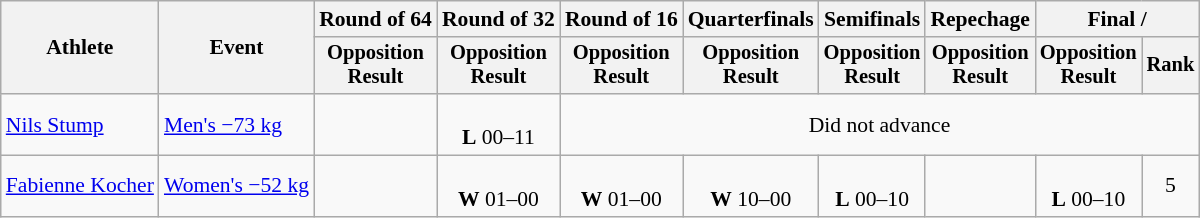<table class="wikitable" style="font-size:90%">
<tr>
<th rowspan="2">Athlete</th>
<th rowspan="2">Event</th>
<th>Round of 64</th>
<th>Round of 32</th>
<th>Round of 16</th>
<th>Quarterfinals</th>
<th>Semifinals</th>
<th>Repechage</th>
<th colspan=2>Final / </th>
</tr>
<tr style="font-size:95%">
<th>Opposition<br>Result</th>
<th>Opposition<br>Result</th>
<th>Opposition<br>Result</th>
<th>Opposition<br>Result</th>
<th>Opposition<br>Result</th>
<th>Opposition<br>Result</th>
<th>Opposition<br>Result</th>
<th>Rank</th>
</tr>
<tr align=center>
<td align=left><a href='#'>Nils Stump</a></td>
<td align=left><a href='#'>Men's −73 kg</a></td>
<td></td>
<td><br><strong>L</strong> 00–11</td>
<td colspan=6>Did not advance</td>
</tr>
<tr align=center>
<td align=left><a href='#'>Fabienne Kocher</a></td>
<td align=left><a href='#'>Women's −52 kg</a></td>
<td></td>
<td><br><strong>W</strong> 01–00</td>
<td><br><strong>W</strong> 01–00</td>
<td><br><strong>W</strong> 10–00</td>
<td><br><strong>L</strong> 00–10</td>
<td></td>
<td><br><strong>L</strong> 00–10</td>
<td>5</td>
</tr>
</table>
